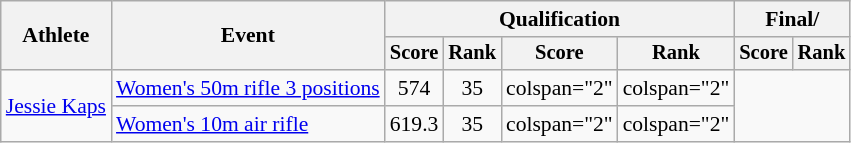<table class="wikitable" style="text-align:center; font-size:90%">
<tr>
<th rowspan="2">Athlete</th>
<th rowspan="2">Event</th>
<th colspan="4">Qualification</th>
<th colspan="2">Final/</th>
</tr>
<tr style="font-size:95%">
<th>Score</th>
<th>Rank</th>
<th>Score</th>
<th>Rank</th>
<th>Score</th>
<th>Rank</th>
</tr>
<tr>
<td align="left" rowspan="2"><a href='#'>Jessie Kaps</a></td>
<td align="left"><a href='#'>Women's 50m rifle 3 positions</a></td>
<td>574</td>
<td>35</td>
<td>colspan="2" </td>
<td>colspan="2" </td>
</tr>
<tr>
<td align="left"><a href='#'>Women's 10m air rifle</a></td>
<td>619.3</td>
<td>35</td>
<td>colspan="2" </td>
<td>colspan="2" </td>
</tr>
</table>
